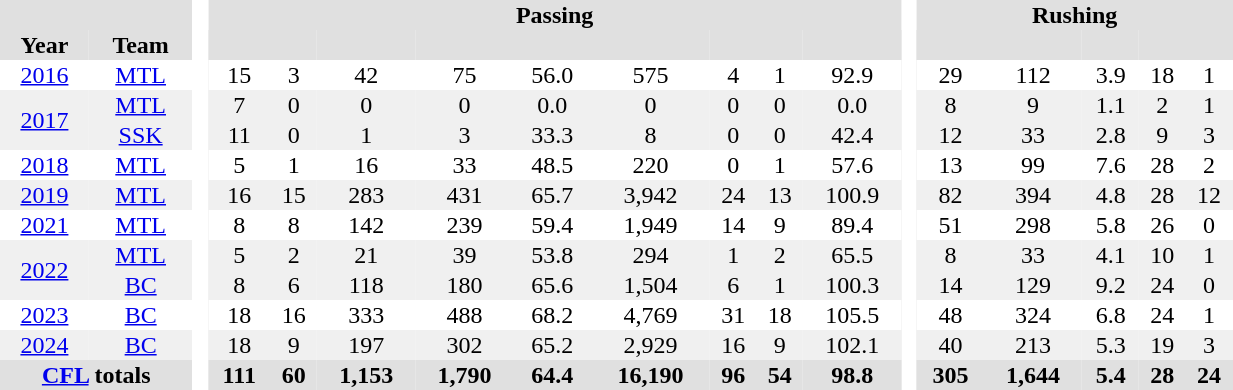<table BORDER="0" CELLPADDING="1" CELLSPACING="0" width="65%" style="text-align:center">
<tr bgcolor="#e0e0e0">
<th colspan="2"></th>
<th rowspan="99" bgcolor="#ffffff"> </th>
<th colspan="9">Passing</th>
<th rowspan="99" bgcolor="#ffffff"> </th>
<th colspan="6">Rushing</th>
</tr>
<tr bgcolor="#e0e0e0">
<th>Year</th>
<th>Team</th>
<th></th>
<th></th>
<th></th>
<th></th>
<th></th>
<th></th>
<th></th>
<th></th>
<th></th>
<th></th>
<th></th>
<th></th>
<th></th>
<th></th>
</tr>
<tr ALIGN="center">
<td><a href='#'>2016</a></td>
<td><a href='#'>MTL</a></td>
<td>15</td>
<td>3</td>
<td>42</td>
<td>75</td>
<td>56.0</td>
<td>575</td>
<td>4</td>
<td>1</td>
<td>92.9</td>
<td>29</td>
<td>112</td>
<td>3.9</td>
<td>18</td>
<td>1</td>
</tr>
<tr ALIGN="center" bgcolor="#f0f0f0">
<td rowspan="2" style="text-align: center;" valign="middle"><a href='#'>2017</a></td>
<td><a href='#'>MTL</a></td>
<td>7</td>
<td>0</td>
<td>0</td>
<td>0</td>
<td>0.0</td>
<td>0</td>
<td>0</td>
<td>0</td>
<td>0.0</td>
<td>8</td>
<td>9</td>
<td>1.1</td>
<td>2</td>
<td>1</td>
</tr>
<tr ALIGN="center" bgcolor="#f0f0f0">
<td><a href='#'>SSK</a></td>
<td>11</td>
<td>0</td>
<td>1</td>
<td>3</td>
<td>33.3</td>
<td>8</td>
<td>0</td>
<td>0</td>
<td>42.4</td>
<td>12</td>
<td>33</td>
<td>2.8</td>
<td>9</td>
<td>3</td>
</tr>
<tr ALIGN="center">
<td><a href='#'>2018</a></td>
<td><a href='#'>MTL</a></td>
<td>5</td>
<td>1</td>
<td>16</td>
<td>33</td>
<td>48.5</td>
<td>220</td>
<td>0</td>
<td>1</td>
<td>57.6</td>
<td>13</td>
<td>99</td>
<td>7.6</td>
<td>28</td>
<td>2</td>
</tr>
<tr ALIGN="center" bgcolor="#f0f0f0">
<td><a href='#'>2019</a></td>
<td><a href='#'>MTL</a></td>
<td>16</td>
<td>15</td>
<td>283</td>
<td>431</td>
<td>65.7</td>
<td>3,942</td>
<td>24</td>
<td>13</td>
<td>100.9</td>
<td>82</td>
<td>394</td>
<td>4.8</td>
<td>28</td>
<td>12</td>
</tr>
<tr ALIGN="center">
<td><a href='#'>2021</a></td>
<td><a href='#'>MTL</a></td>
<td>8</td>
<td>8</td>
<td>142</td>
<td>239</td>
<td>59.4</td>
<td>1,949</td>
<td>14</td>
<td>9</td>
<td>89.4</td>
<td>51</td>
<td>298</td>
<td>5.8</td>
<td>26</td>
<td>0</td>
</tr>
<tr ALIGN="center" bgcolor="#f0f0f0">
<td rowspan="2" style="text-align: center;" valign="middle"><a href='#'>2022</a></td>
<td><a href='#'>MTL</a></td>
<td>5</td>
<td>2</td>
<td>21</td>
<td>39</td>
<td>53.8</td>
<td>294</td>
<td>1</td>
<td>2</td>
<td>65.5</td>
<td>8</td>
<td>33</td>
<td>4.1</td>
<td>10</td>
<td>1</td>
</tr>
<tr ALIGN="center" bgcolor="#f0f0f0">
<td><a href='#'>BC</a></td>
<td>8</td>
<td>6</td>
<td>118</td>
<td>180</td>
<td>65.6</td>
<td>1,504</td>
<td>6</td>
<td>1</td>
<td>100.3</td>
<td>14</td>
<td>129</td>
<td>9.2</td>
<td>24</td>
<td>0</td>
</tr>
<tr ALIGN="center">
<td><a href='#'>2023</a></td>
<td><a href='#'>BC</a></td>
<td>18</td>
<td>16</td>
<td>333</td>
<td>488</td>
<td>68.2</td>
<td>4,769</td>
<td>31</td>
<td>18</td>
<td>105.5</td>
<td>48</td>
<td>324</td>
<td>6.8</td>
<td>24</td>
<td>1</td>
</tr>
<tr ALIGN="center" bgcolor="#f0f0f0">
<td><a href='#'>2024</a></td>
<td><a href='#'>BC</a></td>
<td>18</td>
<td>9</td>
<td>197</td>
<td>302</td>
<td>65.2</td>
<td>2,929</td>
<td>16</td>
<td>9</td>
<td>102.1</td>
<td>40</td>
<td>213</td>
<td>5.3</td>
<td>19</td>
<td>3</td>
</tr>
<tr bgcolor="#e0e0e0">
<th colspan="2"><a href='#'>CFL</a> totals</th>
<th>111</th>
<th>60</th>
<th>1,153</th>
<th>1,790</th>
<th>64.4</th>
<th>16,190</th>
<th>96</th>
<th>54</th>
<th>98.8</th>
<th>305</th>
<th>1,644</th>
<th>5.4</th>
<th>28</th>
<th>24</th>
</tr>
</table>
